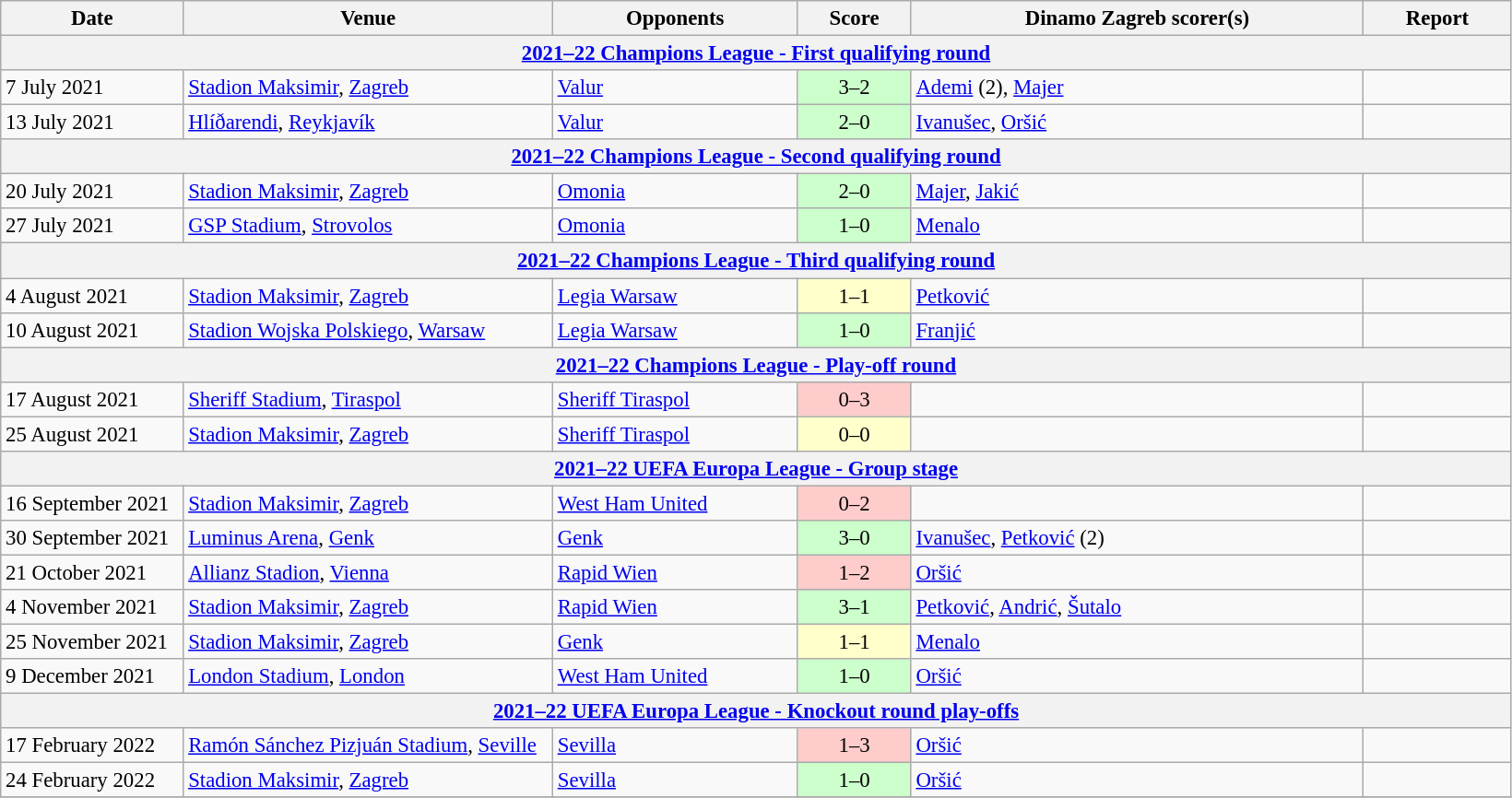<table class="wikitable" style="font-size:95%;">
<tr>
<th width=125>Date</th>
<th width=260>Venue</th>
<th width=170>Opponents</th>
<th width= 75>Score</th>
<th width=320>Dinamo Zagreb scorer(s)</th>
<th width=100>Report</th>
</tr>
<tr>
<th colspan=7><a href='#'>2021–22 Champions League - First qualifying round</a></th>
</tr>
<tr>
<td>7 July 2021</td>
<td><a href='#'>Stadion Maksimir</a>, <a href='#'>Zagreb</a></td>
<td> <a href='#'>Valur</a></td>
<td align=center bgcolor=#CCFFCC>3–2</td>
<td><a href='#'>Ademi</a> (2), <a href='#'>Majer</a></td>
<td></td>
</tr>
<tr>
<td>13 July 2021</td>
<td><a href='#'>Hlíðarendi</a>, <a href='#'>Reykjavík</a></td>
<td> <a href='#'>Valur</a></td>
<td align=center bgcolor=#CCFFCC>2–0</td>
<td><a href='#'>Ivanušec</a>, <a href='#'>Oršić</a></td>
<td></td>
</tr>
<tr>
<th colspan=7><a href='#'>2021–22 Champions League - Second qualifying round</a></th>
</tr>
<tr>
<td>20 July 2021</td>
<td><a href='#'>Stadion Maksimir</a>, <a href='#'>Zagreb</a></td>
<td> <a href='#'>Omonia</a></td>
<td align=center bgcolor=#CCFFCC>2–0</td>
<td><a href='#'>Majer</a>, <a href='#'>Jakić</a></td>
<td></td>
</tr>
<tr>
<td>27 July 2021</td>
<td><a href='#'>GSP Stadium</a>, <a href='#'>Strovolos</a></td>
<td> <a href='#'>Omonia</a></td>
<td align=center bgcolor=#CCFFCC>1–0</td>
<td><a href='#'>Menalo</a></td>
<td></td>
</tr>
<tr>
<th colspan=7><a href='#'>2021–22 Champions League - Third qualifying round</a></th>
</tr>
<tr>
<td>4 August 2021</td>
<td><a href='#'>Stadion Maksimir</a>, <a href='#'>Zagreb</a></td>
<td> <a href='#'>Legia Warsaw</a></td>
<td align=center bgcolor=#FFFFCC>1–1</td>
<td><a href='#'>Petković</a></td>
<td></td>
</tr>
<tr>
<td>10 August 2021</td>
<td><a href='#'>Stadion Wojska Polskiego</a>, <a href='#'>Warsaw</a></td>
<td> <a href='#'>Legia Warsaw</a></td>
<td align=center bgcolor=#CCFFCC>1–0</td>
<td><a href='#'>Franjić</a></td>
<td></td>
</tr>
<tr>
<th colspan=7><a href='#'>2021–22 Champions League - Play-off round</a></th>
</tr>
<tr>
<td>17 August 2021</td>
<td><a href='#'>Sheriff Stadium</a>, <a href='#'>Tiraspol</a></td>
<td> <a href='#'>Sheriff Tiraspol</a></td>
<td align=center bgcolor=#FFCCCC>0–3</td>
<td></td>
<td></td>
</tr>
<tr>
<td>25 August 2021</td>
<td><a href='#'>Stadion Maksimir</a>, <a href='#'>Zagreb</a></td>
<td> <a href='#'>Sheriff Tiraspol</a></td>
<td align=center bgcolor=#FFFFCC>0–0</td>
<td></td>
<td></td>
</tr>
<tr>
<th colspan=7><a href='#'>2021–22 UEFA Europa League - Group stage</a></th>
</tr>
<tr>
<td>16 September 2021</td>
<td><a href='#'>Stadion Maksimir</a>, <a href='#'>Zagreb</a></td>
<td> <a href='#'>West Ham United</a></td>
<td align=center bgcolor=#FFCCCC>0–2</td>
<td></td>
<td></td>
</tr>
<tr>
<td>30 September 2021</td>
<td><a href='#'>Luminus Arena</a>, <a href='#'>Genk</a></td>
<td> <a href='#'>Genk</a></td>
<td align=center bgcolor=#CCFFCC>3–0</td>
<td><a href='#'>Ivanušec</a>, <a href='#'>Petković</a> (2)</td>
<td></td>
</tr>
<tr>
<td>21 October 2021</td>
<td><a href='#'>Allianz Stadion</a>, <a href='#'>Vienna</a></td>
<td> <a href='#'>Rapid Wien</a></td>
<td align=center bgcolor=#FFCCCC>1–2</td>
<td><a href='#'>Oršić</a></td>
<td></td>
</tr>
<tr>
<td>4 November 2021</td>
<td><a href='#'>Stadion Maksimir</a>, <a href='#'>Zagreb</a></td>
<td> <a href='#'>Rapid Wien</a></td>
<td align=center bgcolor=#CCFFCC>3–1</td>
<td><a href='#'>Petković</a>, <a href='#'>Andrić</a>, <a href='#'>Šutalo</a></td>
<td></td>
</tr>
<tr>
<td>25 November 2021</td>
<td><a href='#'>Stadion Maksimir</a>, <a href='#'>Zagreb</a></td>
<td> <a href='#'>Genk</a></td>
<td align=center bgcolor=#FFFFCC>1–1</td>
<td><a href='#'>Menalo</a></td>
<td></td>
</tr>
<tr>
<td>9 December 2021</td>
<td><a href='#'>London Stadium</a>, <a href='#'>London</a></td>
<td> <a href='#'>West Ham United</a></td>
<td align=center bgcolor=#CCFFCC>1–0</td>
<td><a href='#'>Oršić</a></td>
<td></td>
</tr>
<tr>
<th colspan=7><a href='#'>2021–22 UEFA Europa League - Knockout round play-offs</a></th>
</tr>
<tr>
<td>17 February 2022</td>
<td><a href='#'>Ramón Sánchez Pizjuán Stadium</a>, <a href='#'>Seville</a></td>
<td> <a href='#'>Sevilla</a></td>
<td align=center bgcolor=#FFCCCC>1–3</td>
<td><a href='#'>Oršić</a></td>
<td></td>
</tr>
<tr>
<td>24 February 2022</td>
<td><a href='#'>Stadion Maksimir</a>, <a href='#'>Zagreb</a></td>
<td> <a href='#'>Sevilla</a></td>
<td align=center bgcolor=#CCFFCC>1–0</td>
<td><a href='#'>Oršić</a></td>
<td></td>
</tr>
<tr>
</tr>
</table>
